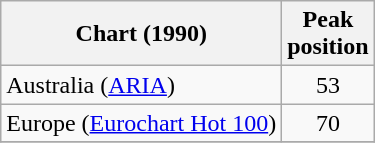<table class="wikitable sortable" border="1">
<tr>
<th>Chart (1990)</th>
<th>Peak<br>position</th>
</tr>
<tr>
<td>Australia (<a href='#'>ARIA</a>)</td>
<td align="center">53</td>
</tr>
<tr>
<td>Europe (<a href='#'>Eurochart Hot 100</a>)</td>
<td align="center">70</td>
</tr>
<tr>
</tr>
</table>
